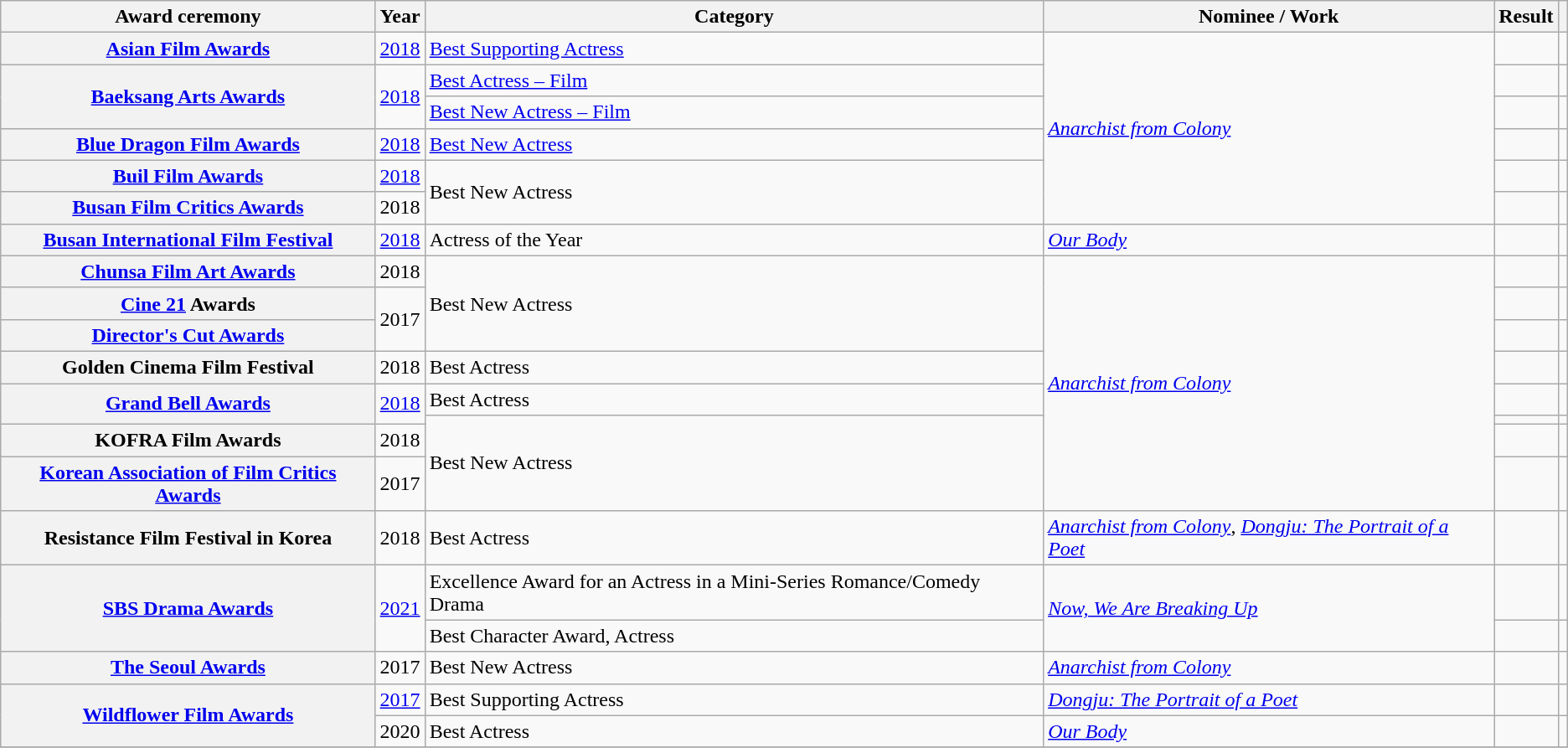<table class="wikitable plainrowheaders sortable">
<tr>
<th scope="col">Award ceremony</th>
<th scope="col">Year</th>
<th scope="col">Category</th>
<th scope="col">Nominee / Work</th>
<th scope="col">Result</th>
<th scope="col" class="unsortable"></th>
</tr>
<tr>
<th scope="row"><a href='#'>Asian Film Awards</a></th>
<td rowspan="1"><a href='#'>2018</a></td>
<td><a href='#'>Best Supporting Actress</a></td>
<td rowspan="6"><em><a href='#'>Anarchist from Colony</a></em></td>
<td></td>
<td></td>
</tr>
<tr>
<th scope="row"  rowspan="2"><a href='#'>Baeksang Arts Awards</a></th>
<td rowspan=2><a href='#'>2018</a></td>
<td><a href='#'>Best Actress – Film</a></td>
<td></td>
<td></td>
</tr>
<tr>
<td><a href='#'>Best New Actress – Film</a></td>
<td></td>
<td></td>
</tr>
<tr>
<th scope="row"  rowspan="1"><a href='#'>Blue Dragon Film Awards</a></th>
<td><a href='#'>2018</a></td>
<td><a href='#'>Best New Actress</a></td>
<td></td>
<td></td>
</tr>
<tr>
<th scope="row"  rowspan="1"><a href='#'>Buil Film Awards</a></th>
<td><a href='#'>2018</a></td>
<td rowspan="2">Best New Actress</td>
<td></td>
<td><br></td>
</tr>
<tr>
<th scope="row"><a href='#'>Busan Film Critics Awards</a></th>
<td rowspan="1">2018</td>
<td></td>
<td></td>
</tr>
<tr>
<th scope="row"><a href='#'>Busan International Film Festival</a></th>
<td><a href='#'>2018</a></td>
<td>Actress of the Year</td>
<td rowspan="1"><em><a href='#'>Our Body</a></em></td>
<td></td>
<td></td>
</tr>
<tr>
<th scope="row"><a href='#'>Chunsa Film Art Awards</a></th>
<td>2018</td>
<td rowspan="3">Best New Actress</td>
<td rowspan="8"><em><a href='#'>Anarchist from Colony</a></em></td>
<td></td>
<td></td>
</tr>
<tr>
<th scope="row"><a href='#'>Cine 21</a> Awards</th>
<td rowspan="2">2017</td>
<td></td>
<td></td>
</tr>
<tr>
<th scope="row"><a href='#'>Director's Cut Awards</a></th>
<td></td>
<td></td>
</tr>
<tr>
<th scope="row">Golden Cinema Film Festival</th>
<td>2018</td>
<td>Best Actress</td>
<td></td>
<td></td>
</tr>
<tr>
<th scope="row"  rowspan="2"><a href='#'>Grand Bell Awards</a></th>
<td rowspan="2"><a href='#'>2018</a></td>
<td>Best Actress</td>
<td></td>
<td></td>
</tr>
<tr>
<td rowspan="3">Best New Actress</td>
<td></td>
<td></td>
</tr>
<tr>
<th scope="row">KOFRA Film Awards</th>
<td>2018</td>
<td></td>
<td></td>
</tr>
<tr>
<th scope="row"><a href='#'>Korean Association of Film Critics Awards</a></th>
<td>2017</td>
<td></td>
<td></td>
</tr>
<tr>
<th scope="row">Resistance Film Festival in Korea</th>
<td>2018</td>
<td>Best Actress</td>
<td><em><a href='#'>Anarchist from Colony</a></em>, <em><a href='#'>Dongju: The Portrait of a Poet</a></em></td>
<td></td>
<td></td>
</tr>
<tr>
<th scope="row"  rowspan="2"><a href='#'>SBS Drama Awards</a></th>
<td rowspan="2"><a href='#'>2021</a></td>
<td>Excellence Award for an Actress in a Mini-Series Romance/Comedy Drama</td>
<td rowspan="2"><em><a href='#'>Now, We Are Breaking Up</a></em></td>
<td></td>
<td></td>
</tr>
<tr>
<td>Best Character Award, Actress</td>
<td></td>
<td></td>
</tr>
<tr>
<th scope="row"><a href='#'>The Seoul Awards</a></th>
<td>2017</td>
<td>Best New Actress</td>
<td rowspan="1"><em><a href='#'>Anarchist from Colony</a></em></td>
<td></td>
<td></td>
</tr>
<tr>
<th scope="row"  rowspan="2"><a href='#'>Wildflower Film Awards</a></th>
<td><a href='#'>2017</a></td>
<td>Best Supporting Actress</td>
<td><em><a href='#'>Dongju: The Portrait of a Poet</a></em></td>
<td></td>
<td></td>
</tr>
<tr>
<td>2020</td>
<td>Best Actress</td>
<td><em><a href='#'>Our Body</a></em></td>
<td></td>
<td></td>
</tr>
<tr>
</tr>
</table>
